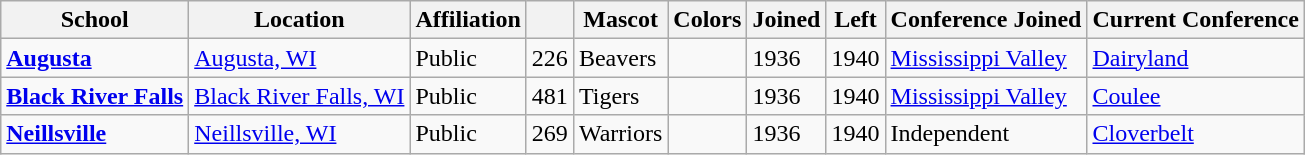<table class="wikitable sortable">
<tr>
<th>School</th>
<th>Location</th>
<th>Affiliation</th>
<th></th>
<th>Mascot</th>
<th>Colors</th>
<th>Joined</th>
<th>Left</th>
<th>Conference Joined</th>
<th>Current Conference</th>
</tr>
<tr>
<td><a href='#'><strong>Augusta</strong></a></td>
<td><a href='#'>Augusta, WI</a></td>
<td>Public</td>
<td>226</td>
<td>Beavers</td>
<td> </td>
<td>1936</td>
<td>1940</td>
<td><a href='#'>Mississippi Valley</a></td>
<td><a href='#'>Dairyland</a></td>
</tr>
<tr>
<td><a href='#'><strong>Black River Falls</strong></a></td>
<td><a href='#'>Black River Falls, WI</a></td>
<td>Public</td>
<td>481</td>
<td>Tigers</td>
<td> </td>
<td>1936</td>
<td>1940</td>
<td><a href='#'>Mississippi Valley</a></td>
<td><a href='#'>Coulee</a></td>
</tr>
<tr>
<td><a href='#'><strong>Neillsville</strong></a></td>
<td><a href='#'>Neillsville, WI</a></td>
<td>Public</td>
<td>269</td>
<td>Warriors</td>
<td> </td>
<td>1936</td>
<td>1940</td>
<td>Independent</td>
<td><a href='#'>Cloverbelt</a></td>
</tr>
</table>
